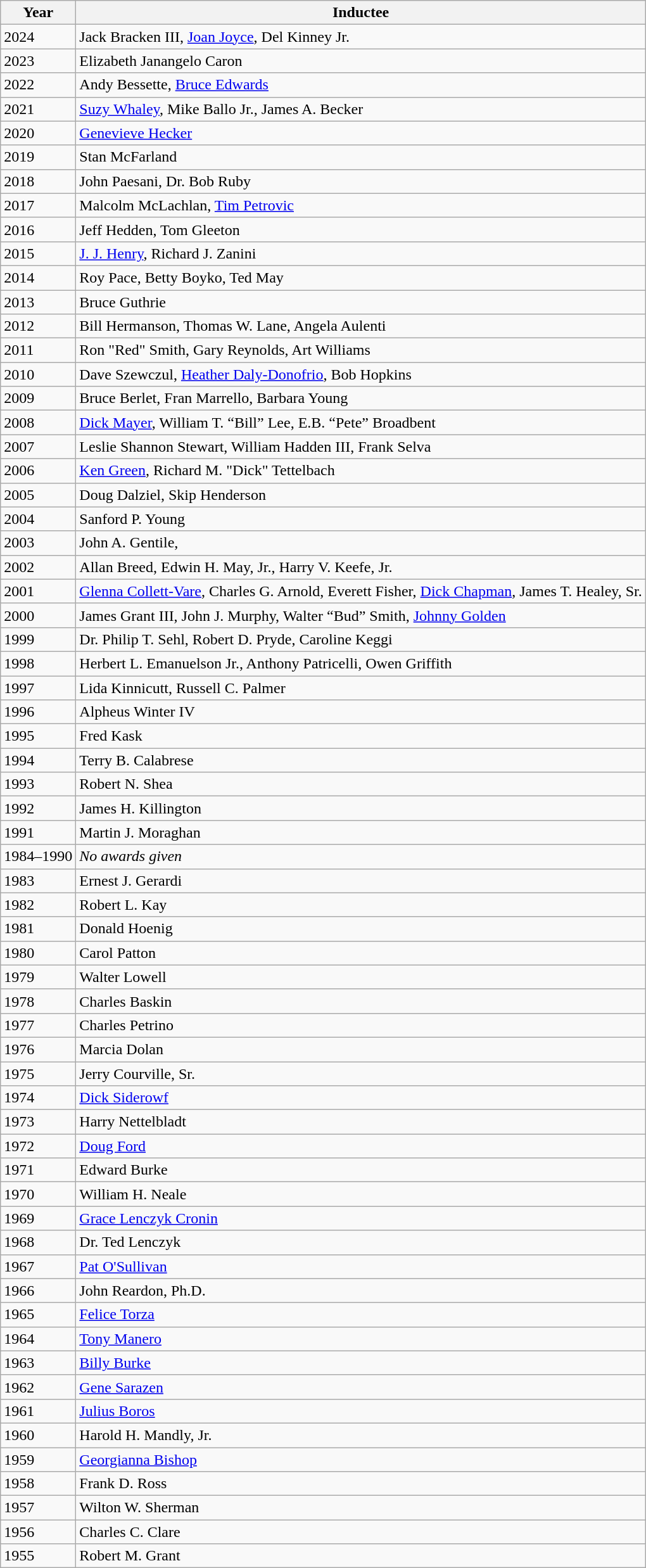<table class="wikitable">
<tr>
<th>Year</th>
<th>Inductee</th>
</tr>
<tr>
<td>2024</td>
<td>Jack Bracken III, <a href='#'>Joan Joyce</a>, Del Kinney Jr.</td>
</tr>
<tr>
<td>2023</td>
<td>Elizabeth Janangelo Caron</td>
</tr>
<tr>
<td>2022</td>
<td>Andy Bessette, <a href='#'>Bruce Edwards</a></td>
</tr>
<tr>
<td>2021</td>
<td><a href='#'>Suzy Whaley</a>, Mike Ballo Jr., James A. Becker</td>
</tr>
<tr>
<td>2020</td>
<td><a href='#'>Genevieve Hecker</a></td>
</tr>
<tr>
<td>2019</td>
<td>Stan McFarland</td>
</tr>
<tr>
<td>2018</td>
<td>John Paesani, Dr. Bob Ruby</td>
</tr>
<tr>
<td>2017</td>
<td>Malcolm McLachlan, <a href='#'>Tim Petrovic</a></td>
</tr>
<tr>
<td>2016</td>
<td>Jeff Hedden, Tom Gleeton</td>
</tr>
<tr>
<td>2015</td>
<td><a href='#'>J. J. Henry</a>, Richard J. Zanini</td>
</tr>
<tr>
<td>2014</td>
<td>Roy Pace, Betty Boyko, Ted May</td>
</tr>
<tr>
<td>2013</td>
<td>Bruce Guthrie</td>
</tr>
<tr>
<td>2012</td>
<td>Bill Hermanson, Thomas W. Lane, Angela Aulenti</td>
</tr>
<tr>
<td>2011</td>
<td>Ron "Red" Smith, Gary Reynolds, Art Williams</td>
</tr>
<tr>
<td>2010</td>
<td>Dave Szewczul, <a href='#'>Heather Daly-Donofrio</a>, Bob Hopkins</td>
</tr>
<tr>
<td>2009</td>
<td>Bruce Berlet, Fran Marrello, Barbara Young</td>
</tr>
<tr>
<td>2008</td>
<td><a href='#'>Dick Mayer</a>, William T. “Bill” Lee, E.B. “Pete” Broadbent</td>
</tr>
<tr>
<td>2007</td>
<td>Leslie Shannon Stewart, William Hadden III, Frank Selva</td>
</tr>
<tr>
<td>2006</td>
<td><a href='#'>Ken Green</a>, Richard M. "Dick" Tettelbach</td>
</tr>
<tr>
<td>2005</td>
<td>Doug Dalziel, Skip Henderson</td>
</tr>
<tr>
<td>2004</td>
<td>Sanford P. Young</td>
</tr>
<tr>
<td>2003</td>
<td>John A. Gentile,</td>
</tr>
<tr>
<td>2002</td>
<td>Allan Breed, Edwin H. May, Jr., Harry V. Keefe, Jr.</td>
</tr>
<tr>
<td>2001</td>
<td><a href='#'>Glenna Collett-Vare</a>, Charles G. Arnold, Everett Fisher, <a href='#'>Dick Chapman</a>, James T. Healey, Sr.</td>
</tr>
<tr>
<td>2000</td>
<td>James Grant III, John J. Murphy, Walter “Bud” Smith, <a href='#'>Johnny Golden</a></td>
</tr>
<tr>
<td>1999</td>
<td>Dr. Philip T. Sehl, Robert D. Pryde, Caroline Keggi</td>
</tr>
<tr>
<td>1998</td>
<td>Herbert L. Emanuelson Jr., Anthony Patricelli, Owen Griffith</td>
</tr>
<tr>
<td>1997</td>
<td>Lida Kinnicutt, Russell C. Palmer</td>
</tr>
<tr>
<td>1996</td>
<td>Alpheus Winter IV</td>
</tr>
<tr>
<td>1995</td>
<td>Fred Kask</td>
</tr>
<tr>
<td>1994</td>
<td>Terry B. Calabrese</td>
</tr>
<tr>
<td>1993</td>
<td>Robert N. Shea</td>
</tr>
<tr>
<td>1992</td>
<td>James H. Killington</td>
</tr>
<tr>
<td>1991</td>
<td>Martin J. Moraghan</td>
</tr>
<tr>
<td>1984–1990</td>
<td><em>No awards given</em></td>
</tr>
<tr>
<td>1983</td>
<td>Ernest J. Gerardi</td>
</tr>
<tr>
<td>1982</td>
<td>Robert L. Kay</td>
</tr>
<tr>
<td>1981</td>
<td>Donald Hoenig</td>
</tr>
<tr>
<td>1980</td>
<td>Carol Patton</td>
</tr>
<tr>
<td>1979</td>
<td>Walter Lowell</td>
</tr>
<tr>
<td>1978</td>
<td>Charles Baskin</td>
</tr>
<tr>
<td>1977</td>
<td>Charles Petrino</td>
</tr>
<tr>
<td>1976</td>
<td>Marcia Dolan</td>
</tr>
<tr>
<td>1975</td>
<td>Jerry Courville, Sr.</td>
</tr>
<tr>
<td>1974</td>
<td><a href='#'>Dick Siderowf</a></td>
</tr>
<tr>
<td>1973</td>
<td>Harry Nettelbladt</td>
</tr>
<tr>
<td>1972</td>
<td><a href='#'>Doug Ford</a></td>
</tr>
<tr>
<td>1971</td>
<td>Edward Burke</td>
</tr>
<tr>
<td>1970</td>
<td>William H. Neale</td>
</tr>
<tr>
<td>1969</td>
<td><a href='#'>Grace Lenczyk Cronin</a></td>
</tr>
<tr>
<td>1968</td>
<td>Dr. Ted Lenczyk</td>
</tr>
<tr>
<td>1967</td>
<td><a href='#'>Pat O'Sullivan</a></td>
</tr>
<tr>
<td>1966</td>
<td>John Reardon, Ph.D.</td>
</tr>
<tr>
<td>1965</td>
<td><a href='#'>Felice Torza</a></td>
</tr>
<tr>
<td>1964</td>
<td><a href='#'>Tony Manero</a></td>
</tr>
<tr>
<td>1963</td>
<td><a href='#'>Billy Burke</a></td>
</tr>
<tr>
<td>1962</td>
<td><a href='#'>Gene Sarazen</a></td>
</tr>
<tr>
<td>1961</td>
<td><a href='#'>Julius Boros</a></td>
</tr>
<tr>
<td>1960</td>
<td>Harold H. Mandly, Jr.</td>
</tr>
<tr>
<td>1959</td>
<td><a href='#'>Georgianna Bishop</a></td>
</tr>
<tr>
<td>1958</td>
<td>Frank D. Ross</td>
</tr>
<tr>
<td>1957</td>
<td>Wilton W. Sherman</td>
</tr>
<tr>
<td>1956</td>
<td>Charles C. Clare</td>
</tr>
<tr>
<td>1955</td>
<td>Robert M. Grant</td>
</tr>
</table>
